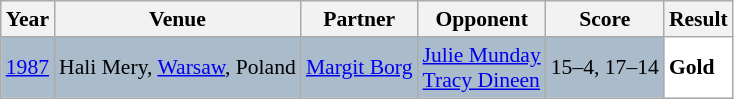<table class="sortable wikitable" style="font-size: 90%;">
<tr>
<th>Year</th>
<th>Venue</th>
<th>Partner</th>
<th>Opponent</th>
<th>Score</th>
<th>Result</th>
</tr>
<tr style="background:#AABBCC">
<td align="center"><a href='#'>1987</a></td>
<td align="left">Hali Mery, <a href='#'>Warsaw</a>, Poland</td>
<td align="left"> <a href='#'>Margit Borg</a></td>
<td align="left"> <a href='#'>Julie Munday</a><br> <a href='#'>Tracy Dineen</a></td>
<td align="left">15–4, 17–14</td>
<td style="text-align:left; background:white"> <strong>Gold</strong></td>
</tr>
</table>
